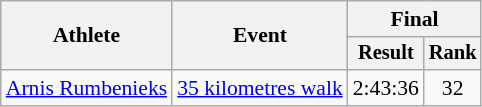<table class="wikitable" style="font-size:90%">
<tr>
<th rowspan="2">Athlete</th>
<th rowspan="2">Event</th>
<th colspan="2">Final</th>
</tr>
<tr style="font-size:95%">
<th>Result</th>
<th>Rank</th>
</tr>
<tr align=center>
<td align=left><a href='#'>Arnis Rumbenieks</a></td>
<td align=left><a href='#'>35 kilometres walk</a></td>
<td>2:43:36</td>
<td>32</td>
</tr>
</table>
